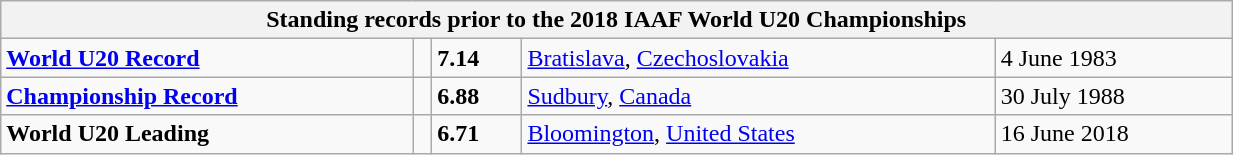<table class="wikitable" width=65%>
<tr>
<th colspan="5">Standing records prior to the 2018 IAAF World U20 Championships</th>
</tr>
<tr>
<td><strong><a href='#'>World U20 Record</a></strong></td>
<td></td>
<td><strong>7.14</strong></td>
<td><a href='#'>Bratislava</a>, <a href='#'>Czechoslovakia</a></td>
<td>4 June 1983</td>
</tr>
<tr>
<td><strong><a href='#'>Championship Record</a></strong></td>
<td></td>
<td><strong>6.88</strong></td>
<td><a href='#'>Sudbury</a>, <a href='#'>Canada</a></td>
<td>30 July 1988</td>
</tr>
<tr>
<td><strong>World U20 Leading</strong></td>
<td></td>
<td><strong>6.71</strong></td>
<td><a href='#'>Bloomington</a>, <a href='#'>United States</a></td>
<td>16 June 2018</td>
</tr>
</table>
